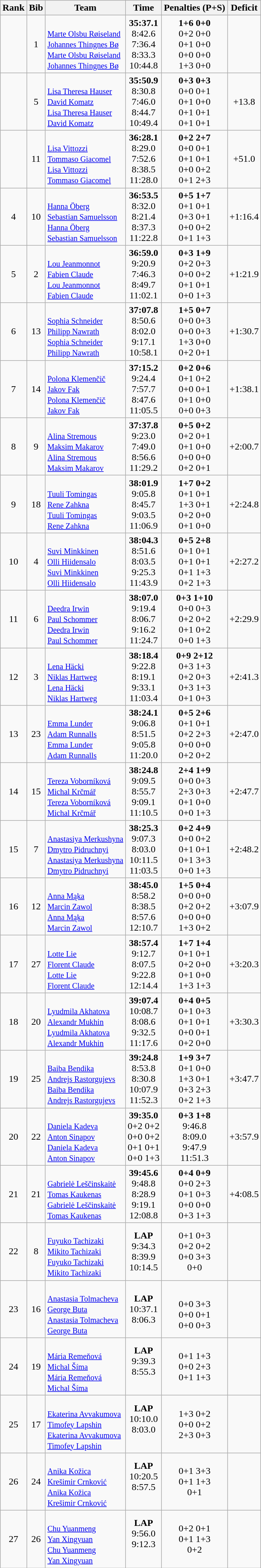<table class="wikitable sortable" style="text-align:center">
<tr>
<th>Rank</th>
<th>Bib</th>
<th>Team</th>
<th>Time</th>
<th>Penalties (P+S)</th>
<th>Deficit</th>
</tr>
<tr>
<td></td>
<td>1</td>
<td align=left><br><small><a href='#'>Marte Olsbu Røiseland</a><br><a href='#'>Johannes Thingnes Bø</a><br><a href='#'>Marte Olsbu Røiseland</a><br><a href='#'>Johannes Thingnes Bø</a></small></td>
<td><strong>35:37.1</strong><br>8:42.6<br>7:36.4<br>8:33.3<br>10:44.8</td>
<td><strong>1+6 0+0</strong><br>0+2 0+0<br>0+1 0+0<br>0+0 0+0<br>1+3 0+0</td>
<td></td>
</tr>
<tr>
<td></td>
<td>5</td>
<td align=left><br><small><a href='#'>Lisa Theresa Hauser</a><br><a href='#'>David Komatz</a><br><a href='#'>Lisa Theresa Hauser</a><br><a href='#'>David Komatz</a></small></td>
<td><strong>35:50.9</strong><br>8:30.8<br>7:46.0<br>8:44.7<br>10:49.4</td>
<td><strong>0+3 0+3</strong><br>0+0 0+1<br>0+1 0+0<br>0+1 0+1<br>0+1 0+1</td>
<td>+13.8</td>
</tr>
<tr>
<td></td>
<td>11</td>
<td align=left><br><small><a href='#'>Lisa Vittozzi</a><br><a href='#'>Tommaso Giacomel</a><br><a href='#'>Lisa Vittozzi</a><br><a href='#'>Tommaso Giacomel</a></small></td>
<td><strong>36:28.1</strong><br>8:29.0<br>7:52.6<br>8:38.5<br>11:28.0</td>
<td><strong>0+2 2+7</strong><br>0+0 0+1<br>0+1 0+1<br>0+0 0+2<br>0+1 2+3</td>
<td>+51.0</td>
</tr>
<tr>
<td>4</td>
<td>10</td>
<td align=left><br><small><a href='#'>Hanna Öberg</a><br><a href='#'>Sebastian Samuelsson</a><br><a href='#'>Hanna Öberg</a><br><a href='#'>Sebastian Samuelsson</a></small></td>
<td><strong>36:53.5</strong><br>8:32.0<br>8:21.4<br>8:37.3<br>11:22.8</td>
<td><strong>0+5 1+7</strong><br>0+1 0+1<br>0+3 0+1<br>0+0 0+2<br>0+1 1+3</td>
<td>+1:16.4</td>
</tr>
<tr>
<td>5</td>
<td>2</td>
<td align=left><br><small><a href='#'>Lou Jeanmonnot</a><br><a href='#'>Fabien Claude</a><br><a href='#'>Lou Jeanmonnot</a><br><a href='#'>Fabien Claude</a></small></td>
<td><strong>36:59.0</strong><br>9:20.9<br>7:46.3<br>8:49.7<br>11:02.1</td>
<td><strong>0+3 1+9</strong><br>0+2 0+3<br>0+0 0+2<br>0+1 0+1<br>0+0 1+3</td>
<td>+1:21.9</td>
</tr>
<tr>
<td>6</td>
<td>13</td>
<td align=left><br><small><a href='#'>Sophia Schneider</a><br><a href='#'>Philipp Nawrath</a><br><a href='#'>Sophia Schneider</a><br><a href='#'>Philipp Nawrath</a></small></td>
<td><strong>37:07.8</strong><br>8:50.6<br>8:02.0<br>9:17.1<br>10:58.1</td>
<td><strong>1+5 0+7</strong><br>0+0 0+3<br>0+0 0+3<br>1+3 0+0<br>0+2 0+1</td>
<td>+1:30.7</td>
</tr>
<tr>
<td>7</td>
<td>14</td>
<td align=left><br><small><a href='#'>Polona Klemenčič</a><br><a href='#'>Jakov Fak</a><br><a href='#'>Polona Klemenčič</a><br><a href='#'>Jakov Fak</a></small></td>
<td><strong>37:15.2</strong><br>9:24.4<br>7:57.7<br>8:47.6<br>11:05.5</td>
<td><strong>0+2 0+6</strong><br>0+1 0+2<br>0+0 0+1<br>0+1 0+0<br>0+0 0+3</td>
<td>+1:38.1</td>
</tr>
<tr>
<td>8</td>
<td>9</td>
<td align=left><br><small><a href='#'>Alina Stremous</a><br><a href='#'>Maksim Makarov</a><br><a href='#'>Alina Stremous</a><br><a href='#'>Maksim Makarov</a></small></td>
<td><strong>37:37.8</strong><br>9:23.0<br>7:49.0<br>8:56.6<br>11:29.2</td>
<td><strong>0+5 0+2</strong><br>0+2 0+1<br>0+1 0+0<br>0+0 0+0<br>0+2 0+1</td>
<td>+2:00.7</td>
</tr>
<tr>
<td>9</td>
<td>18</td>
<td align=left><br><small><a href='#'>Tuuli Tomingas</a><br><a href='#'>Rene Zahkna</a><br><a href='#'>Tuuli Tomingas</a><br><a href='#'>Rene Zahkna</a></small></td>
<td><strong>38:01.9</strong><br>9:05.8<br>8:45.7<br>9:03.5<br>11:06.9</td>
<td><strong>1+7 0+2</strong><br>0+1 0+1<br>1+3 0+1<br>0+2 0+0<br>0+1 0+0</td>
<td>+2:24.8</td>
</tr>
<tr>
<td>10</td>
<td>4</td>
<td align=left><br><small><a href='#'>Suvi Minkkinen</a><br><a href='#'>Olli Hiidensalo</a><br><a href='#'>Suvi Minkkinen</a><br><a href='#'>Olli Hiidensalo</a></small></td>
<td><strong>38:04.3</strong><br>8:51.6<br>8:03.5<br>9:25.3<br>11:43.9</td>
<td><strong>0+5 2+8</strong><br>0+1 0+1<br>0+1 0+1<br>0+1 1+3<br>0+2 1+3</td>
<td>+2:27.2</td>
</tr>
<tr>
<td>11</td>
<td>6</td>
<td align=left><br><small><a href='#'>Deedra Irwin</a><br><a href='#'>Paul Schommer</a><br><a href='#'>Deedra Irwin</a><br><a href='#'>Paul Schommer</a></small></td>
<td><strong>38:07.0</strong><br>9:19.4<br>8:06.7<br>9:16.2<br>11:24.7</td>
<td><strong>0+3 1+10</strong><br>0+0 0+3<br>0+2 0+2<br>0+1 0+2<br>0+0 1+3</td>
<td>+2:29.9</td>
</tr>
<tr>
<td>12</td>
<td>3</td>
<td align=left><br><small><a href='#'>Lena Häcki</a><br><a href='#'>Niklas Hartweg</a><br><a href='#'>Lena Häcki</a><br><a href='#'>Niklas Hartweg</a></small></td>
<td><strong>38:18.4</strong><br>9:22.8<br>8:19.1<br>9:33.1<br>11:03.4</td>
<td><strong>0+9 2+12</strong><br>0+3 1+3<br>0+2 0+3<br>0+3 1+3<br>0+1 0+3</td>
<td>+2:41.3</td>
</tr>
<tr>
<td>13</td>
<td>23</td>
<td align=left><br><small><a href='#'>Emma Lunder</a><br><a href='#'>Adam Runnalls</a><br><a href='#'>Emma Lunder</a><br><a href='#'>Adam Runnalls</a></small></td>
<td><strong>38:24.1</strong><br>9:06.8<br>8:51.5<br>9:05.8<br>11:20.0</td>
<td><strong>0+5 2+6</strong><br>0+1 0+1<br>0+2 2+3<br>0+0 0+0<br>0+2 0+2</td>
<td>+2:47.0</td>
</tr>
<tr>
<td>14</td>
<td>15</td>
<td align=left><br><small><a href='#'>Tereza Voborníková</a><br><a href='#'>Michal Krčmář</a><br><a href='#'>Tereza Voborníková</a><br><a href='#'>Michal Krčmář</a></small></td>
<td><strong>38:24.8</strong><br>9:09.5<br>8:55.7<br>9:09.1<br>11:10.5</td>
<td><strong>2+4 1+9</strong><br>0+0 0+3<br>2+3 0+3<br>0+1 0+0<br>0+0 1+3</td>
<td>+2:47.7</td>
</tr>
<tr>
<td>15</td>
<td>7</td>
<td align=left><br><small><a href='#'>Anastasiya Merkushyna</a><br><a href='#'>Dmytro Pidruchnyi</a><br><a href='#'>Anastasiya Merkushyna</a><br><a href='#'>Dmytro Pidruchnyi</a></small></td>
<td><strong>38:25.3</strong><br>9:07.3<br>8:03.0<br>10:11.5<br>11:03.5</td>
<td><strong>0+2 4+9</strong><br>0+0 0+2<br>0+1 0+1<br>0+1 3+3<br>0+0 1+3</td>
<td>+2:48.2</td>
</tr>
<tr>
<td>16</td>
<td>12</td>
<td align=left><br><small><a href='#'>Anna Mąka</a><br><a href='#'>Marcin Zawol</a><br><a href='#'>Anna Mąka</a><br><a href='#'>Marcin Zawol</a></small></td>
<td><strong>38:45.0</strong><br>8:58.2<br>8:38.5<br>8:57.6<br>12:10.7</td>
<td><strong>1+5 0+4</strong><br>0+0 0+0<br>0+2 0+2<br>0+0 0+0<br>1+3 0+2</td>
<td>+3:07.9</td>
</tr>
<tr>
<td>17</td>
<td>27</td>
<td align=left><br><small><a href='#'>Lotte Lie</a><br><a href='#'>Florent Claude</a><br><a href='#'>Lotte Lie</a><br><a href='#'>Florent Claude</a></small></td>
<td><strong>38:57.4</strong><br>9:12.7<br>8:07.5<br>9:22.8<br>12:14.4</td>
<td><strong>1+7 1+4</strong><br>0+1 0+1<br>0+2 0+0<br>0+1 0+0<br>1+3 1+3</td>
<td>+3:20.3</td>
</tr>
<tr>
<td>18</td>
<td>20</td>
<td align=left><br><small><a href='#'>Lyudmila Akhatova</a><br><a href='#'>Alexandr Mukhin</a><br><a href='#'>Lyudmila Akhatova</a><br><a href='#'>Alexandr Mukhin</a></small></td>
<td><strong>39:07.4</strong><br>10:08.7<br>8:08.6<br>9:32.5<br>11:17.6</td>
<td><strong>0+4 0+5</strong><br>0+1 0+3<br>0+1 0+1<br>0+0 0+1<br>0+2 0+0</td>
<td>+3:30.3</td>
</tr>
<tr>
<td>19</td>
<td>25</td>
<td align=left><br><small><a href='#'>Baiba Bendika</a><br><a href='#'>Andrejs Rastorgujevs</a><br><a href='#'>Baiba Bendika</a><br><a href='#'>Andrejs Rastorgujevs</a></small></td>
<td><strong>39:24.8</strong><br>8:53.8<br>8:30.8<br>10:07.9<br>11:52.3</td>
<td><strong>1+9 3+7</strong><br>0+1 0+0<br>1+3 0+1<br>0+3 2+3<br>0+2 1+3</td>
<td>+3:47.7</td>
</tr>
<tr>
<td>20</td>
<td>22</td>
<td align=left><br><small><a href='#'>Daniela Kadeva</a><br><a href='#'>Anton Sinapov</a><br><a href='#'>Daniela Kadeva</a><br><a href='#'>Anton Sinapov</a></small></td>
<td><strong>39:35.0</strong><br>0+2 0+2<br>0+0 0+2<br>0+1 0+1<br>0+0 1+3</td>
<td><strong>0+3 1+8</strong><br>9:46.8<br>8:09.0<br>9:47.9<br>11:51.3</td>
<td>+3:57.9</td>
</tr>
<tr>
<td>21</td>
<td>21</td>
<td align=left><br><small><a href='#'>Gabrielė Leščinskaitė</a><br><a href='#'>Tomas Kaukenas</a><br><a href='#'>Gabrielė Leščinskaitė</a><br><a href='#'>Tomas Kaukenas</a></small></td>
<td><strong>39:45.6</strong><br>9:48.8<br>8:28.9<br>9:19.1<br>12:08.8</td>
<td><strong>0+4 0+9</strong><br>0+0 2+3<br>0+1 0+3<br>0+0 0+0<br>0+3 1+3</td>
<td>+4:08.5</td>
</tr>
<tr>
<td>22</td>
<td>8</td>
<td align=left><br><small><a href='#'>Fuyuko Tachizaki</a><br><a href='#'>Mikito Tachizaki</a><br><a href='#'>Fuyuko Tachizaki</a><br><a href='#'>Mikito Tachizaki</a></small></td>
<td><strong>LAP</strong><br>9:34.3<br>8:39.9<br>10:14.5</td>
<td>0+1 0+3<br>0+2 0+2<br>0+0 3+3<br>0+0</td>
<td></td>
</tr>
<tr>
<td>23</td>
<td>16</td>
<td align=left><br><small><a href='#'>Anastasia Tolmacheva</a><br><a href='#'>George Buta</a><br><a href='#'>Anastasia Tolmacheva</a><br><a href='#'>George Buta</a></small></td>
<td><strong>LAP</strong><br>10:37.1<br>8:06.3</td>
<td><br>0+0 3+3<br>0+0 0+1<br>0+0 0+3<br></td>
<td></td>
</tr>
<tr>
<td>24</td>
<td>19</td>
<td align=left><br><small><a href='#'>Mária Remeňová</a><br><a href='#'>Michal Šíma</a><br><a href='#'>Mária Remeňová</a><br><a href='#'>Michal Šíma</a></small></td>
<td><strong>LAP</strong><br>9:39.3<br>8:55.3<br><br></td>
<td>0+1 1+3<br>0+0 2+3<br>0+1 1+3</td>
<td></td>
</tr>
<tr>
<td>25</td>
<td>17</td>
<td align=left><br><small><a href='#'>Ekaterina Avvakumova</a><br><a href='#'>Timofey Lapshin</a><br><a href='#'>Ekaterina Avvakumova</a><br><a href='#'>Timofey Lapshin</a></small></td>
<td><strong>LAP</strong><br>10:10.0<br>8:03.0<br><br></td>
<td>1+3 0+2<br>0+0 0+2<br>2+3 0+3</td>
<td></td>
</tr>
<tr>
<td>26</td>
<td>24</td>
<td align=left><br><small><a href='#'>Anika Kožica</a><br><a href='#'>Krešimir Crnković</a><br><a href='#'>Anika Kožica</a><br><a href='#'>Krešimir Crnković</a></small></td>
<td><strong>LAP</strong><br>10:20.5<br>8:57.5<br><br></td>
<td>0+1 3+3<br>0+1 1+3<br>0+1</td>
<td></td>
</tr>
<tr>
<td>27</td>
<td>26</td>
<td align=left><br><small><a href='#'>Chu Yuanmeng</a><br><a href='#'>Yan Xingyuan</a><br><a href='#'>Chu Yuanmeng</a><br><a href='#'>Yan Xingyuan</a></small></td>
<td><strong>LAP</strong><br>9:56.0<br>9:12.3<br><br></td>
<td>0+2 0+1<br>0+1 1+3<br>0+2</td>
<td></td>
</tr>
</table>
